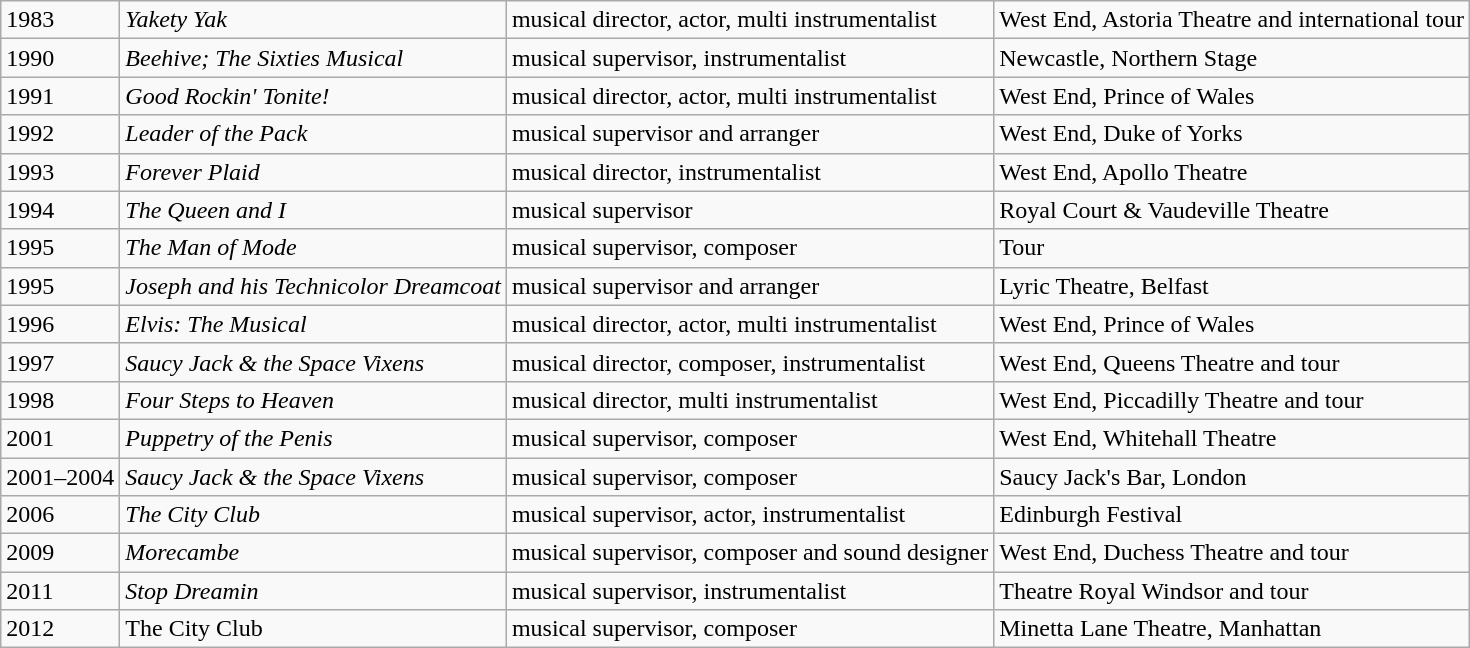<table class="wikitable">
<tr>
<td>1983</td>
<td><em>Yakety Yak</em></td>
<td>musical director, actor, multi instrumentalist</td>
<td>West End, Astoria Theatre and international tour</td>
</tr>
<tr>
<td>1990</td>
<td><em>Beehive; The Sixties Musical</em></td>
<td>musical supervisor, instrumentalist</td>
<td>Newcastle, Northern Stage</td>
</tr>
<tr>
<td>1991</td>
<td><em>Good Rockin' Tonite!</em></td>
<td>musical director, actor, multi instrumentalist</td>
<td>West End, Prince of Wales</td>
</tr>
<tr>
<td>1992</td>
<td><em>Leader of the Pack</em></td>
<td>musical supervisor and arranger</td>
<td>West End, Duke of Yorks</td>
</tr>
<tr>
<td>1993</td>
<td><em>Forever Plaid</em></td>
<td>musical director, instrumentalist</td>
<td>West End, Apollo Theatre</td>
</tr>
<tr>
<td>1994</td>
<td><em>The Queen and I</em></td>
<td>musical supervisor</td>
<td>Royal Court & Vaudeville Theatre</td>
</tr>
<tr>
<td>1995</td>
<td><em>The Man of Mode</em></td>
<td>musical supervisor, composer</td>
<td>Tour</td>
</tr>
<tr>
<td>1995</td>
<td><em>Joseph and his Technicolor Dreamcoat</em></td>
<td>musical supervisor and arranger</td>
<td>Lyric Theatre, Belfast</td>
</tr>
<tr>
<td>1996</td>
<td><em>Elvis: The Musical</em></td>
<td>musical director, actor, multi instrumentalist</td>
<td>West End, Prince of Wales</td>
</tr>
<tr>
<td>1997</td>
<td><em>Saucy Jack & the Space Vixens</em></td>
<td>musical director, composer, instrumentalist</td>
<td>West End, Queens Theatre and tour</td>
</tr>
<tr>
<td>1998</td>
<td><em>Four Steps to Heaven</em></td>
<td>musical director, multi instrumentalist</td>
<td>West End, Piccadilly Theatre and tour</td>
</tr>
<tr>
<td>2001</td>
<td><em>Puppetry of the Penis</em></td>
<td>musical supervisor, composer</td>
<td>West End, Whitehall Theatre</td>
</tr>
<tr>
<td>2001–2004</td>
<td><em>Saucy Jack & the Space Vixens</em></td>
<td>musical supervisor, composer</td>
<td>Saucy Jack's Bar, London</td>
</tr>
<tr>
<td>2006</td>
<td><em>The City Club</em></td>
<td>musical supervisor, actor, instrumentalist</td>
<td>Edinburgh Festival</td>
</tr>
<tr>
<td>2009</td>
<td><em>Morecambe</em></td>
<td>musical supervisor, composer and sound designer</td>
<td>West End, Duchess Theatre and tour</td>
</tr>
<tr>
<td>2011</td>
<td><em>Stop Dreamin<strong></td>
<td>musical supervisor, instrumentalist</td>
<td>Theatre Royal Windsor and tour</td>
</tr>
<tr>
<td>2012</td>
<td></em>The City Club<em></td>
<td>musical supervisor, composer</td>
<td>Minetta Lane Theatre, Manhattan</td>
</tr>
</table>
